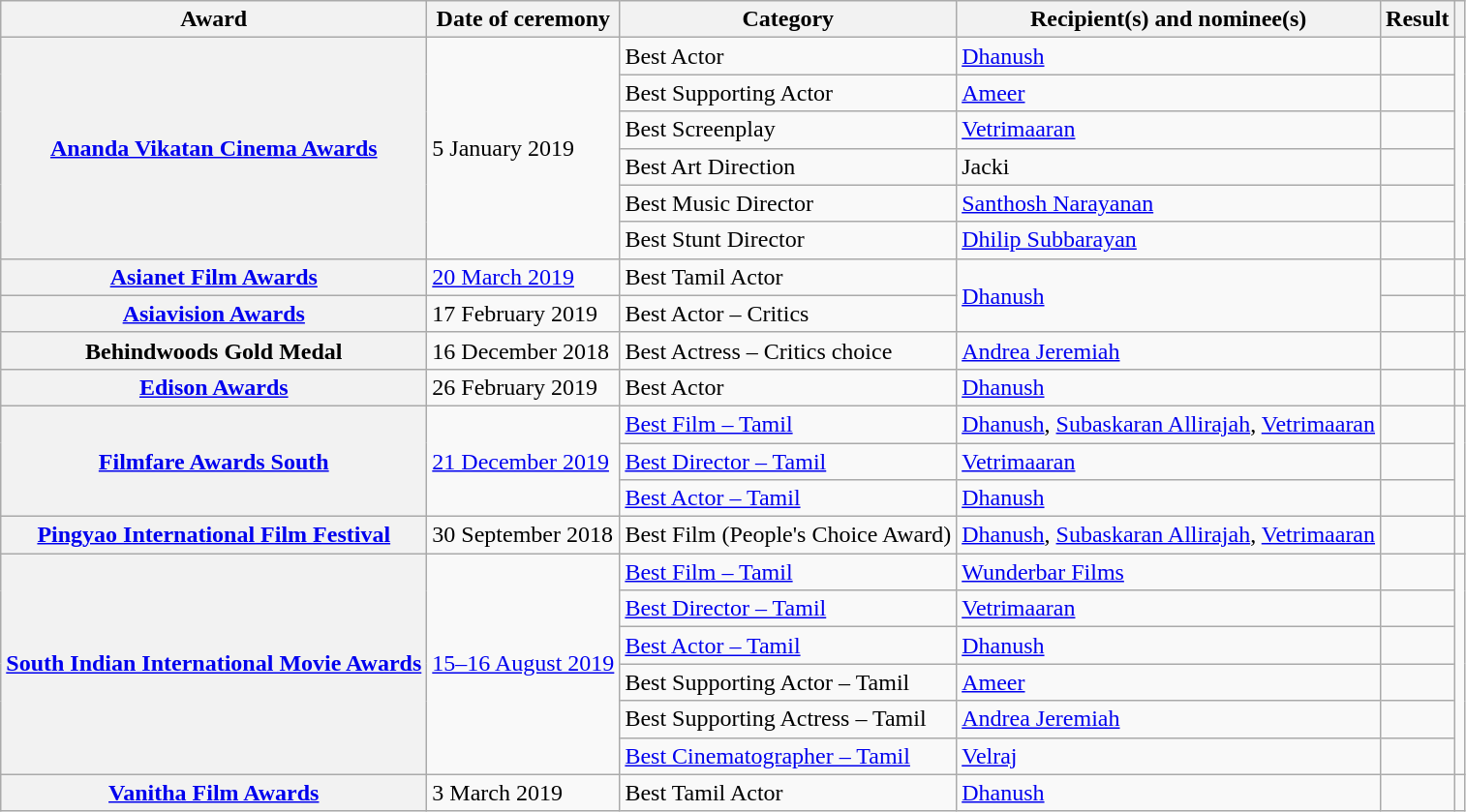<table class="wikitable plainrowheaders unsortable">
<tr>
<th>Award</th>
<th>Date of ceremony</th>
<th>Category</th>
<th>Recipient(s) and nominee(s)</th>
<th>Result</th>
<th></th>
</tr>
<tr>
<th rowspan="6" scope="row"><a href='#'>Ananda Vikatan Cinema Awards</a></th>
<td rowspan="6">5 January 2019</td>
<td>Best Actor</td>
<td><a href='#'>Dhanush</a></td>
<td></td>
<td rowspan="6" style="text-align:center;"></td>
</tr>
<tr>
<td>Best Supporting Actor</td>
<td><a href='#'>Ameer</a></td>
<td></td>
</tr>
<tr>
<td>Best Screenplay</td>
<td><a href='#'>Vetrimaaran</a></td>
<td></td>
</tr>
<tr>
<td>Best Art Direction</td>
<td>Jacki</td>
<td></td>
</tr>
<tr>
<td>Best Music Director</td>
<td><a href='#'>Santhosh Narayanan</a> </td>
<td></td>
</tr>
<tr>
<td>Best Stunt Director</td>
<td><a href='#'>Dhilip Subbarayan</a> </td>
<td></td>
</tr>
<tr>
<th scope="row"><a href='#'>Asianet Film Awards</a></th>
<td><a href='#'>20 March 2019</a></td>
<td>Best Tamil Actor</td>
<td rowspan="2"><a href='#'>Dhanush</a> </td>
<td></td>
<td style="text-align:center;"></td>
</tr>
<tr>
<th scope="row"><a href='#'>Asiavision Awards</a></th>
<td>17 February 2019</td>
<td>Best Actor – Critics</td>
<td></td>
<td style="text-align:center;"><br></td>
</tr>
<tr>
<th scope="row">Behindwoods Gold Medal</th>
<td>16 December 2018</td>
<td>Best Actress – Critics choice</td>
<td><a href='#'>Andrea Jeremiah</a></td>
<td></td>
<td style="text-align:center;"></td>
</tr>
<tr>
<th scope="row"><a href='#'>Edison Awards</a></th>
<td>26 February 2019</td>
<td>Best Actor</td>
<td><a href='#'>Dhanush</a></td>
<td></td>
<td style="text-align:center;"></td>
</tr>
<tr>
<th rowspan="3" scope="row"><a href='#'>Filmfare Awards South</a></th>
<td rowspan="3"><a href='#'>21 December 2019</a></td>
<td><a href='#'>Best Film – Tamil</a></td>
<td><a href='#'>Dhanush</a>, <a href='#'>Subaskaran Allirajah</a>, <a href='#'>Vetrimaaran</a></td>
<td></td>
<td rowspan="3" style="text-align:center;"><br></td>
</tr>
<tr>
<td><a href='#'>Best Director – Tamil</a></td>
<td><a href='#'>Vetrimaaran</a></td>
<td></td>
</tr>
<tr>
<td><a href='#'>Best Actor – Tamil</a></td>
<td><a href='#'>Dhanush</a></td>
<td></td>
</tr>
<tr>
<th scope="row"><a href='#'>Pingyao International Film Festival</a></th>
<td>30 September 2018</td>
<td>Best Film (People's Choice Award)</td>
<td><a href='#'>Dhanush</a>, <a href='#'>Subaskaran Allirajah</a>, <a href='#'>Vetrimaaran</a></td>
<td></td>
<td style="text-align:center;"></td>
</tr>
<tr>
<th rowspan="6" scope="row"><a href='#'>South Indian International Movie Awards</a></th>
<td rowspan="6"><a href='#'>15–16 August 2019</a></td>
<td><a href='#'>Best Film – Tamil</a></td>
<td><a href='#'>Wunderbar Films</a></td>
<td></td>
<td rowspan="6" style="text-align:center;"></td>
</tr>
<tr>
<td><a href='#'>Best Director – Tamil</a></td>
<td><a href='#'>Vetrimaaran</a></td>
<td></td>
</tr>
<tr>
<td><a href='#'>Best Actor – Tamil</a></td>
<td><a href='#'>Dhanush</a></td>
<td></td>
</tr>
<tr>
<td>Best Supporting Actor – Tamil</td>
<td><a href='#'>Ameer</a></td>
<td></td>
</tr>
<tr>
<td>Best Supporting Actress – Tamil</td>
<td><a href='#'>Andrea Jeremiah</a></td>
<td></td>
</tr>
<tr>
<td><a href='#'>Best Cinematographer – Tamil</a></td>
<td><a href='#'>Velraj</a></td>
<td></td>
</tr>
<tr>
<th scope="row"><a href='#'>Vanitha Film Awards</a></th>
<td>3 March 2019</td>
<td>Best Tamil Actor</td>
<td><a href='#'>Dhanush</a></td>
<td></td>
<td style="text-align:center;"></td>
</tr>
</table>
